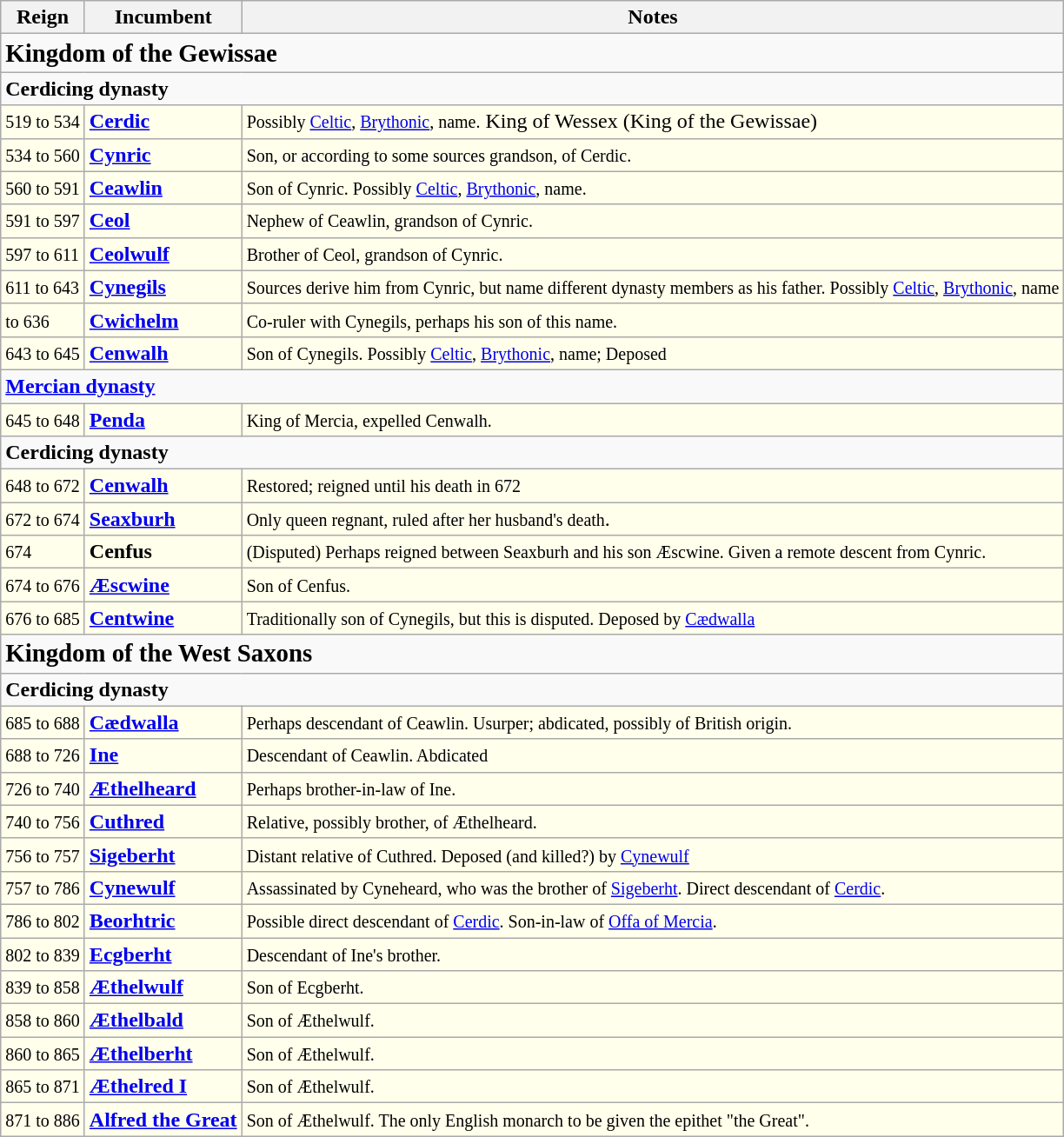<table class="wikitable">
<tr>
<th>Reign</th>
<th>Incumbent</th>
<th>Notes</th>
</tr>
<tr>
<td colspan="3"><strong><big>Kingdom of the Gewissae</big></strong></td>
</tr>
<tr>
<td colspan="3"><strong>Cerdicing dynasty</strong></td>
</tr>
<tr valign=top bgcolor="#ffffec">
<td><small>519 to 534</small></td>
<td><strong><a href='#'>Cerdic</a></strong></td>
<td><small>Possibly <a href='#'>Celtic</a>, <a href='#'>Brythonic</a>, name.</small> King of Wessex (King of the Gewissae)</td>
</tr>
<tr valign="top" bgcolor="#ffffec">
<td><small>534 to 560</small></td>
<td><strong><a href='#'>Cynric</a></strong></td>
<td><small>Son, or according to some sources grandson, of Cerdic.</small></td>
</tr>
<tr valign="top" bgcolor="#ffffec">
<td><small>560 to 591</small></td>
<td><strong><a href='#'>Ceawlin</a></strong></td>
<td><small>Son of Cynric. Possibly <a href='#'>Celtic</a>, <a href='#'>Brythonic</a>, name.</small></td>
</tr>
<tr valign="top" bgcolor="#ffffec">
<td><small>591 to 597</small></td>
<td><strong><a href='#'>Ceol</a></strong></td>
<td><small>Nephew of Ceawlin, grandson of Cynric.</small></td>
</tr>
<tr valign="top" bgcolor="#ffffec">
<td><small>597 to 611</small></td>
<td><strong><a href='#'>Ceolwulf</a></strong></td>
<td><small>Brother of Ceol, grandson of Cynric.</small></td>
</tr>
<tr valign="top" bgcolor="#ffffec">
<td><small>611 to 643</small></td>
<td><strong><a href='#'>Cynegils</a></strong></td>
<td><small>Sources derive him from Cynric, but name different dynasty members as his father. Possibly <a href='#'>Celtic</a>, <a href='#'>Brythonic</a>, name</small></td>
</tr>
<tr valign="top" bgcolor="#ffffec">
<td><small>  to 636</small></td>
<td><strong><a href='#'>Cwichelm</a></strong></td>
<td><small>Co-ruler with Cynegils, perhaps his son of this name.</small></td>
</tr>
<tr valign="top" bgcolor="#ffffec">
<td><small>643 to 645</small></td>
<td><strong><a href='#'>Cenwalh</a></strong></td>
<td><small>Son of Cynegils. Possibly <a href='#'>Celtic</a>, <a href='#'>Brythonic</a>, name; Deposed</small></td>
</tr>
<tr>
<td colspan="3"><strong><a href='#'>Mercian dynasty</a></strong></td>
</tr>
<tr valign="top" bgcolor="#ffffec">
<td><small>645 to 648</small></td>
<td><strong><a href='#'>Penda</a></strong></td>
<td><small>King of Mercia, expelled Cenwalh.</small></td>
</tr>
<tr>
<td colspan="3"><strong>Cerdicing dynasty</strong></td>
</tr>
<tr valign="top" bgcolor="#ffffec">
<td><small>648 to 672</small></td>
<td><strong><a href='#'>Cenwalh</a></strong></td>
<td><small>Restored; reigned until his death in 672</small></td>
</tr>
<tr valign="top" bgcolor="#ffffec">
<td><small>672 to 674</small></td>
<td><strong><a href='#'>Seaxburh</a></strong></td>
<td><small>Only queen regnant, ruled after her husband's death</small>.</td>
</tr>
<tr valign="top" bgcolor="#ffffec">
<td><small>674</small></td>
<td><strong>Cenfus</strong></td>
<td><small>(Disputed) Perhaps reigned between Seaxburh and his son Æscwine. Given a remote descent from Cynric.</small></td>
</tr>
<tr valign="top" bgcolor="#ffffec">
<td><small>674 to 676</small></td>
<td><strong><a href='#'>Æscwine</a></strong></td>
<td><small>Son of Cenfus.</small></td>
</tr>
<tr valign="top" bgcolor="#ffffec">
<td><small>676 to 685</small></td>
<td><strong><a href='#'>Centwine</a></strong></td>
<td><small>Traditionally son of Cynegils, but this is disputed. Deposed by <a href='#'>Cædwalla</a></small></td>
</tr>
<tr>
<td colspan="3"><strong><big>Kingdom of the West Saxons</big></strong></td>
</tr>
<tr>
<td colspan="3"><strong>Cerdicing dynasty</strong></td>
</tr>
<tr valign="top" bgcolor="#ffffec">
<td><small>685 to 688</small></td>
<td><strong><a href='#'>Cædwalla</a></strong></td>
<td><small>Perhaps descendant of Ceawlin. Usurper; abdicated, possibly of British origin.</small></td>
</tr>
<tr valign="top" bgcolor="#ffffec">
<td><small>688 to 726</small></td>
<td><strong><a href='#'>Ine</a></strong></td>
<td><small>Descendant of Ceawlin. Abdicated</small></td>
</tr>
<tr valign="top" bgcolor="#ffffec">
<td><small>726 to 740</small></td>
<td><strong><a href='#'>Æthelheard</a></strong></td>
<td><small>Perhaps brother-in-law of Ine.</small></td>
</tr>
<tr valign="top" bgcolor="#ffffec">
<td><small>740 to 756</small></td>
<td><strong><a href='#'>Cuthred</a></strong></td>
<td><small>Relative, possibly brother, of Æthelheard.</small></td>
</tr>
<tr valign="top" bgcolor="#ffffec">
<td><small>756 to 757</small></td>
<td><strong><a href='#'>Sigeberht</a></strong></td>
<td><small>Distant relative of Cuthred. Deposed (and killed?) by <a href='#'>Cynewulf</a></small></td>
</tr>
<tr valign="top" bgcolor="#ffffec">
<td><small>757 to 786</small></td>
<td><strong><a href='#'>Cynewulf</a></strong></td>
<td><small>Assassinated by Cyneheard, who was the brother of <a href='#'>Sigeberht</a>. Direct descendant of <a href='#'>Cerdic</a>.</small></td>
</tr>
<tr valign="top" bgcolor="#ffffec">
<td><small>786 to 802</small></td>
<td><strong><a href='#'>Beorhtric</a></strong></td>
<td><small>Possible direct descendant of <a href='#'>Cerdic</a>. Son-in-law of <a href='#'>Offa of Mercia</a>.</small></td>
</tr>
<tr valign="top" bgcolor="#ffffec">
<td><small>802 to 839</small></td>
<td><strong><a href='#'>Ecgberht</a></strong></td>
<td><small>Descendant of Ine's brother.</small></td>
</tr>
<tr valign="top" bgcolor="#ffffec">
<td><small>839 to 858</small></td>
<td><strong><a href='#'>Æthelwulf</a></strong></td>
<td><small>Son of Ecgberht.</small></td>
</tr>
<tr valign="top" bgcolor="#ffffec">
<td><small>858 to 860</small></td>
<td><strong><a href='#'>Æthelbald</a></strong></td>
<td><small>Son of Æthelwulf.</small></td>
</tr>
<tr valign="top" bgcolor="#ffffec">
<td><small>860 to 865</small></td>
<td><strong><a href='#'>Æthelberht</a></strong></td>
<td><small>Son of Æthelwulf.</small></td>
</tr>
<tr valign="top" bgcolor="#ffffec">
<td><small>865 to 871</small></td>
<td><strong><a href='#'>Æthelred I</a></strong></td>
<td><small>Son of Æthelwulf.</small></td>
</tr>
<tr valign="top" bgcolor="#ffffec">
<td><small>871 to 886</small></td>
<td><strong><a href='#'>Alfred the Great</a></strong></td>
<td><small>Son of Æthelwulf. The only English monarch to be given the epithet "the Great".</small></td>
</tr>
</table>
